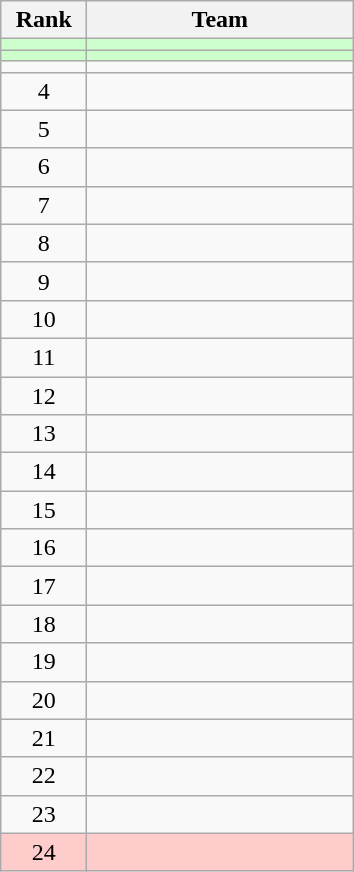<table class="wikitable" style="text-align: center">
<tr>
<th width=50>Rank</th>
<th width=170>Team</th>
</tr>
<tr bgcolor=#ccffcc>
<td></td>
<td align=left></td>
</tr>
<tr bgcolor=#ccffcc>
<td></td>
<td align=left></td>
</tr>
<tr>
<td></td>
<td align=left></td>
</tr>
<tr>
<td>4</td>
<td align=left></td>
</tr>
<tr>
<td>5</td>
<td align=left></td>
</tr>
<tr>
<td>6</td>
<td align=left></td>
</tr>
<tr>
<td>7</td>
<td align=left></td>
</tr>
<tr>
<td>8</td>
<td align=left></td>
</tr>
<tr>
<td>9</td>
<td align=left></td>
</tr>
<tr>
<td>10</td>
<td align=left></td>
</tr>
<tr>
<td>11</td>
<td align=left></td>
</tr>
<tr>
<td>12</td>
<td align=left></td>
</tr>
<tr>
<td>13</td>
<td align=left></td>
</tr>
<tr>
<td>14</td>
<td align=left></td>
</tr>
<tr>
<td>15</td>
<td align=left></td>
</tr>
<tr>
<td>16</td>
<td align=left></td>
</tr>
<tr>
<td>17</td>
<td align=left></td>
</tr>
<tr>
<td>18</td>
<td align=left></td>
</tr>
<tr>
<td>19</td>
<td align=left></td>
</tr>
<tr>
<td>20</td>
<td align=left></td>
</tr>
<tr>
<td>21</td>
<td align=left></td>
</tr>
<tr>
<td>22</td>
<td align=left></td>
</tr>
<tr>
<td>23</td>
<td align=left></td>
</tr>
<tr bgcolor=#ffcccc>
<td>24</td>
<td align=left></td>
</tr>
</table>
